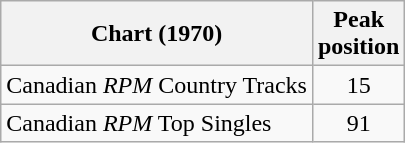<table class="wikitable sortable">
<tr>
<th align="left">Chart (1970)</th>
<th align="center">Peak<br>position</th>
</tr>
<tr>
<td align="left">Canadian <em>RPM</em> Country Tracks</td>
<td align="center">15</td>
</tr>
<tr>
<td align="left">Canadian <em>RPM</em> Top Singles</td>
<td align="center">91</td>
</tr>
</table>
